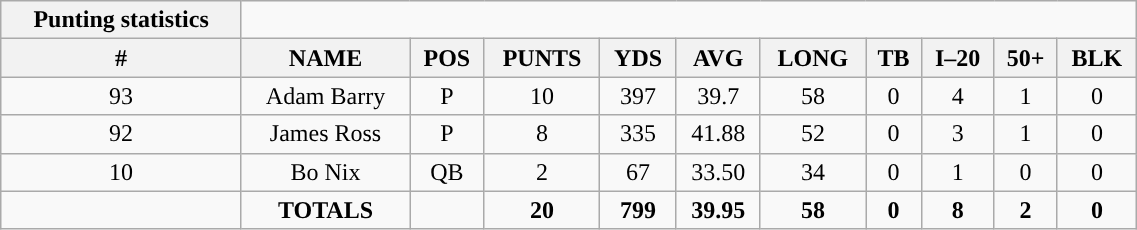<table style="width:60%; text-align:center;" class="wikitable collapsible collapsed">
<tr>
<th style="text-align:center; ">Punting statistics</th>
</tr>
<tr>
<th>#</th>
<th>NAME</th>
<th>POS</th>
<th>PUNTS</th>
<th>YDS</th>
<th>AVG</th>
<th>LONG</th>
<th>TB</th>
<th>I–20</th>
<th>50+</th>
<th>BLK</th>
</tr>
<tr>
<td>93</td>
<td>Adam Barry</td>
<td>P</td>
<td>10</td>
<td>397</td>
<td>39.7</td>
<td>58</td>
<td>0</td>
<td>4</td>
<td>1</td>
<td>0</td>
</tr>
<tr>
<td>92</td>
<td>James Ross</td>
<td>P</td>
<td>8</td>
<td>335</td>
<td>41.88</td>
<td>52</td>
<td>0</td>
<td>3</td>
<td>1</td>
<td>0</td>
</tr>
<tr>
<td>10</td>
<td>Bo Nix</td>
<td>QB</td>
<td>2</td>
<td>67</td>
<td>33.50</td>
<td>34</td>
<td>0</td>
<td>1</td>
<td>0</td>
<td>0</td>
</tr>
<tr>
<td></td>
<td><strong>TOTALS</strong></td>
<td></td>
<td><strong>20</strong></td>
<td><strong>799</strong></td>
<td><strong>39.95</strong></td>
<td><strong>58</strong></td>
<td><strong>0</strong></td>
<td><strong>8</strong></td>
<td><strong>2</strong></td>
<td><strong>0</strong></td>
</tr>
</table>
